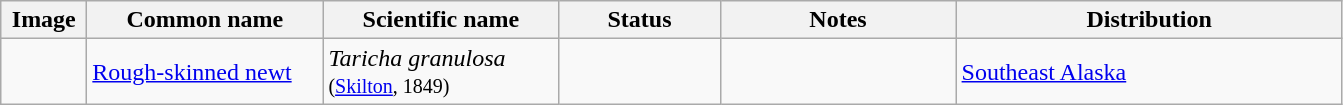<table class = "wikitable">
<tr>
<th scope="col" style="width: 50px;">Image</th>
<th scope="col" style="width: 150px;">Common name</th>
<th scope="col" style="width: 150px;">Scientific name</th>
<th scope="col" style="width: 100px;">Status</th>
<th scope="col" style="width: 150px;">Notes</th>
<th scope="col" style="width: 250px;">Distribution</th>
</tr>
<tr>
<td></td>
<td><a href='#'>Rough-skinned newt</a></td>
<td><em>Taricha granulosa</em><br><small>(<a href='#'>Skilton</a>, 1849)</small></td>
<td></td>
<td></td>
<td><a href='#'>Southeast Alaska</a></td>
</tr>
</table>
